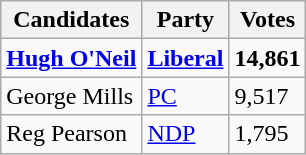<table class="wikitable">
<tr>
<th>Candidates</th>
<th>Party</th>
<th>Votes</th>
</tr>
<tr>
<td><strong><a href='#'>Hugh O'Neil</a></strong></td>
<td><a href='#'><strong>Liberal</strong></a></td>
<td><strong>14,861</strong></td>
</tr>
<tr>
<td>George Mills</td>
<td><a href='#'>PC</a></td>
<td>9,517</td>
</tr>
<tr>
<td>Reg Pearson</td>
<td><a href='#'>NDP</a></td>
<td>1,795</td>
</tr>
</table>
